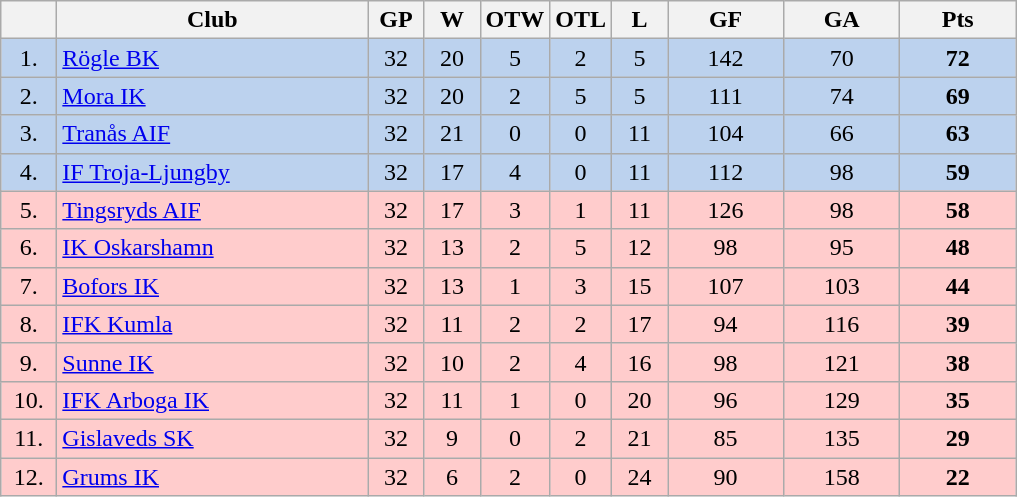<table class="wikitable">
<tr>
<th width="30"></th>
<th width="200">Club</th>
<th width="30">GP</th>
<th width="30">W</th>
<th width="30">OTW</th>
<th width="30">OTL</th>
<th width="30">L</th>
<th width="70">GF</th>
<th width="70">GA</th>
<th width="70">Pts</th>
</tr>
<tr bgcolor="#BCD2EE" align="center">
<td>1.</td>
<td align="left"><a href='#'>Rögle BK</a></td>
<td>32</td>
<td>20</td>
<td>5</td>
<td>2</td>
<td>5</td>
<td>142</td>
<td>70</td>
<td><strong>72</strong></td>
</tr>
<tr bgcolor="#BCD2EE" align="center">
<td>2.</td>
<td align="left"><a href='#'>Mora IK</a></td>
<td>32</td>
<td>20</td>
<td>2</td>
<td>5</td>
<td>5</td>
<td>111</td>
<td>74</td>
<td><strong>69</strong></td>
</tr>
<tr bgcolor="#BCD2EE" align="center">
<td>3.</td>
<td align="left"><a href='#'>Tranås AIF</a></td>
<td>32</td>
<td>21</td>
<td>0</td>
<td>0</td>
<td>11</td>
<td>104</td>
<td>66</td>
<td><strong>63</strong></td>
</tr>
<tr bgcolor="#BCD2EE" align="center">
<td>4.</td>
<td align="left"><a href='#'>IF Troja-Ljungby</a></td>
<td>32</td>
<td>17</td>
<td>4</td>
<td>0</td>
<td>11</td>
<td>112</td>
<td>98</td>
<td><strong>59</strong></td>
</tr>
<tr bgcolor="#FFCCCC" align="center">
<td>5.</td>
<td align="left"><a href='#'>Tingsryds AIF</a></td>
<td>32</td>
<td>17</td>
<td>3</td>
<td>1</td>
<td>11</td>
<td>126</td>
<td>98</td>
<td><strong>58</strong></td>
</tr>
<tr bgcolor="#FFCCCC" align="center">
<td>6.</td>
<td align="left"><a href='#'>IK Oskarshamn</a></td>
<td>32</td>
<td>13</td>
<td>2</td>
<td>5</td>
<td>12</td>
<td>98</td>
<td>95</td>
<td><strong>48</strong></td>
</tr>
<tr bgcolor="#FFCCCC" align="center">
<td>7.</td>
<td align="left"><a href='#'>Bofors IK</a></td>
<td>32</td>
<td>13</td>
<td>1</td>
<td>3</td>
<td>15</td>
<td>107</td>
<td>103</td>
<td><strong>44</strong></td>
</tr>
<tr bgcolor="#FFCCCC" align="center">
<td>8.</td>
<td align="left"><a href='#'>IFK Kumla</a></td>
<td>32</td>
<td>11</td>
<td>2</td>
<td>2</td>
<td>17</td>
<td>94</td>
<td>116</td>
<td><strong>39</strong></td>
</tr>
<tr bgcolor="#FFCCCC" align="center">
<td>9.</td>
<td align="left"><a href='#'>Sunne IK</a></td>
<td>32</td>
<td>10</td>
<td>2</td>
<td>4</td>
<td>16</td>
<td>98</td>
<td>121</td>
<td><strong>38</strong></td>
</tr>
<tr bgcolor="#FFCCCC" align="center">
<td>10.</td>
<td align="left"><a href='#'>IFK Arboga IK</a></td>
<td>32</td>
<td>11</td>
<td>1</td>
<td>0</td>
<td>20</td>
<td>96</td>
<td>129</td>
<td><strong>35</strong></td>
</tr>
<tr bgcolor="#FFCCCC" align="center">
<td>11.</td>
<td align="left"><a href='#'>Gislaveds SK</a></td>
<td>32</td>
<td>9</td>
<td>0</td>
<td>2</td>
<td>21</td>
<td>85</td>
<td>135</td>
<td><strong>29</strong></td>
</tr>
<tr bgcolor="#FFCCCC" align="center">
<td>12.</td>
<td align="left"><a href='#'>Grums IK</a></td>
<td>32</td>
<td>6</td>
<td>2</td>
<td>0</td>
<td>24</td>
<td>90</td>
<td>158</td>
<td><strong>22</strong></td>
</tr>
</table>
